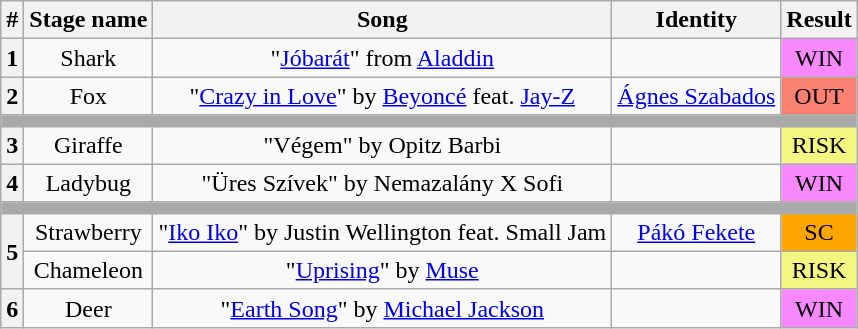<table class="wikitable plainrowheaders" style="text-align: center">
<tr>
<th>#</th>
<th>Stage name</th>
<th>Song</th>
<th>Identity</th>
<th>Result</th>
</tr>
<tr>
<th>1</th>
<td>Shark</td>
<td>"<a href='#'>Jóbarát</a>" from <a href='#'>Aladdin</a></td>
<td></td>
<td bgcolor="F888FD">WIN</td>
</tr>
<tr>
<th>2</th>
<td>Fox</td>
<td>"<a href='#'>Crazy in Love</a>" by <a href='#'>Beyoncé</a> feat. <a href='#'>Jay-Z</a></td>
<td><a href='#'>Ágnes Szabados</a></td>
<td bgcolor="salmon">OUT</td>
</tr>
<tr>
<th colspan="5" style="background:darkgrey"></th>
</tr>
<tr>
<th>3</th>
<td>Giraffe</td>
<td>"Végem" by Opitz Barbi</td>
<td></td>
<td bgcolor="F3F781">RISK</td>
</tr>
<tr>
<th>4</th>
<td>Ladybug</td>
<td>"Üres Szívek" by Nemazalány X Sofi</td>
<td></td>
<td bgcolor="F888FD">WIN</td>
</tr>
<tr>
<th colspan="5" style="background:darkgrey"></th>
</tr>
<tr>
<th rowspan="2">5</th>
<td>Strawberry</td>
<td>"<a href='#'>Iko Iko</a>" by Justin Wellington feat. Small Jam</td>
<td><a href='#'>Pákó Fekete</a></td>
<td bgcolor="orange">SC</td>
</tr>
<tr>
<td>Chameleon</td>
<td>"<a href='#'>Uprising</a>" by <a href='#'>Muse</a></td>
<td></td>
<td bgcolor="F3F781">RISK</td>
</tr>
<tr>
<th>6</th>
<td>Deer</td>
<td>"<a href='#'>Earth Song</a>" by <a href='#'>Michael Jackson</a></td>
<td></td>
<td bgcolor="F888FD">WIN</td>
</tr>
</table>
